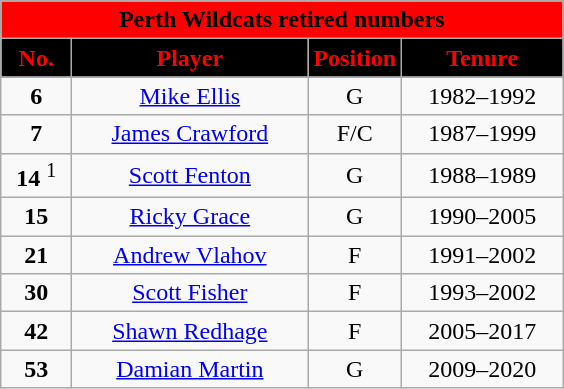<table class="wikitable sortable" style="text-align:center">
<tr>
<td colspan="4" style="background:red; color:black;"><strong>Perth Wildcats retired numbers</strong></td>
</tr>
<tr>
<th style="width:40px; background:black; color:red;">No.</th>
<th style="width:150px; background:black; color:red;">Player</th>
<th style="width:40px; background:black; color:red;">Position</th>
<th style="width:100px; background:black; color:red;">Tenure</th>
</tr>
<tr>
<td><strong>6</strong></td>
<td><a href='#'>Mike Ellis</a></td>
<td>G</td>
<td>1982–1992</td>
</tr>
<tr>
<td><strong>7</strong></td>
<td><a href='#'>James Crawford</a></td>
<td>F/C</td>
<td>1987–1999</td>
</tr>
<tr>
<td><strong>14</strong> <sup>1</sup></td>
<td><a href='#'>Scott Fenton</a></td>
<td>G</td>
<td>1988–1989</td>
</tr>
<tr>
<td><strong>15</strong></td>
<td><a href='#'>Ricky Grace</a></td>
<td>G</td>
<td>1990–2005</td>
</tr>
<tr>
<td><strong>21</strong></td>
<td><a href='#'>Andrew Vlahov</a></td>
<td>F</td>
<td>1991–2002</td>
</tr>
<tr>
<td><strong>30</strong></td>
<td><a href='#'>Scott Fisher</a></td>
<td>F</td>
<td>1993–2002</td>
</tr>
<tr>
<td><strong>42</strong></td>
<td><a href='#'>Shawn Redhage</a></td>
<td>F</td>
<td>2005–2017</td>
</tr>
<tr>
<td><strong>53</strong></td>
<td><a href='#'>Damian Martin</a></td>
<td>G</td>
<td>2009–2020</td>
</tr>
</table>
